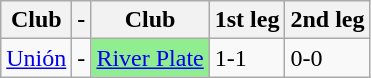<table class="wikitable" style="text-align:left;">
<tr>
<th>Club</th>
<th>-</th>
<th>Club</th>
<th>1st leg</th>
<th>2nd leg</th>
</tr>
<tr>
<td><a href='#'>Unión</a></td>
<td>-</td>
<td bgcolor=lightgreen><a href='#'>River Plate</a></td>
<td>1-1</td>
<td>0-0</td>
</tr>
</table>
